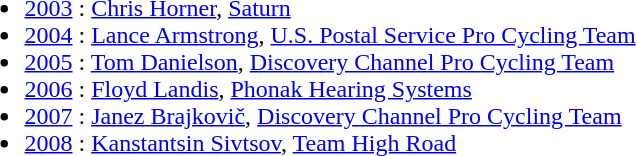<table width=100%>
<tr>
<td valign=top width=33% align=left><br><ul><li><a href='#'>2003</a> :  <a href='#'>Chris Horner</a>, <a href='#'>Saturn</a></li><li><a href='#'>2004</a> :  <a href='#'>Lance Armstrong</a>, <a href='#'>U.S. Postal Service Pro Cycling Team</a></li><li><a href='#'>2005</a> :  <a href='#'>Tom Danielson</a>, <a href='#'>Discovery Channel Pro Cycling Team</a></li><li><a href='#'>2006</a> :  <a href='#'>Floyd Landis</a>, <a href='#'>Phonak Hearing Systems</a></li><li><a href='#'>2007</a> :  <a href='#'>Janez Brajkovič</a>, <a href='#'>Discovery Channel Pro Cycling Team</a></li><li><a href='#'>2008</a> :  <a href='#'>Kanstantsin Sivtsov</a>, <a href='#'>Team High Road</a></li></ul></td>
</tr>
</table>
